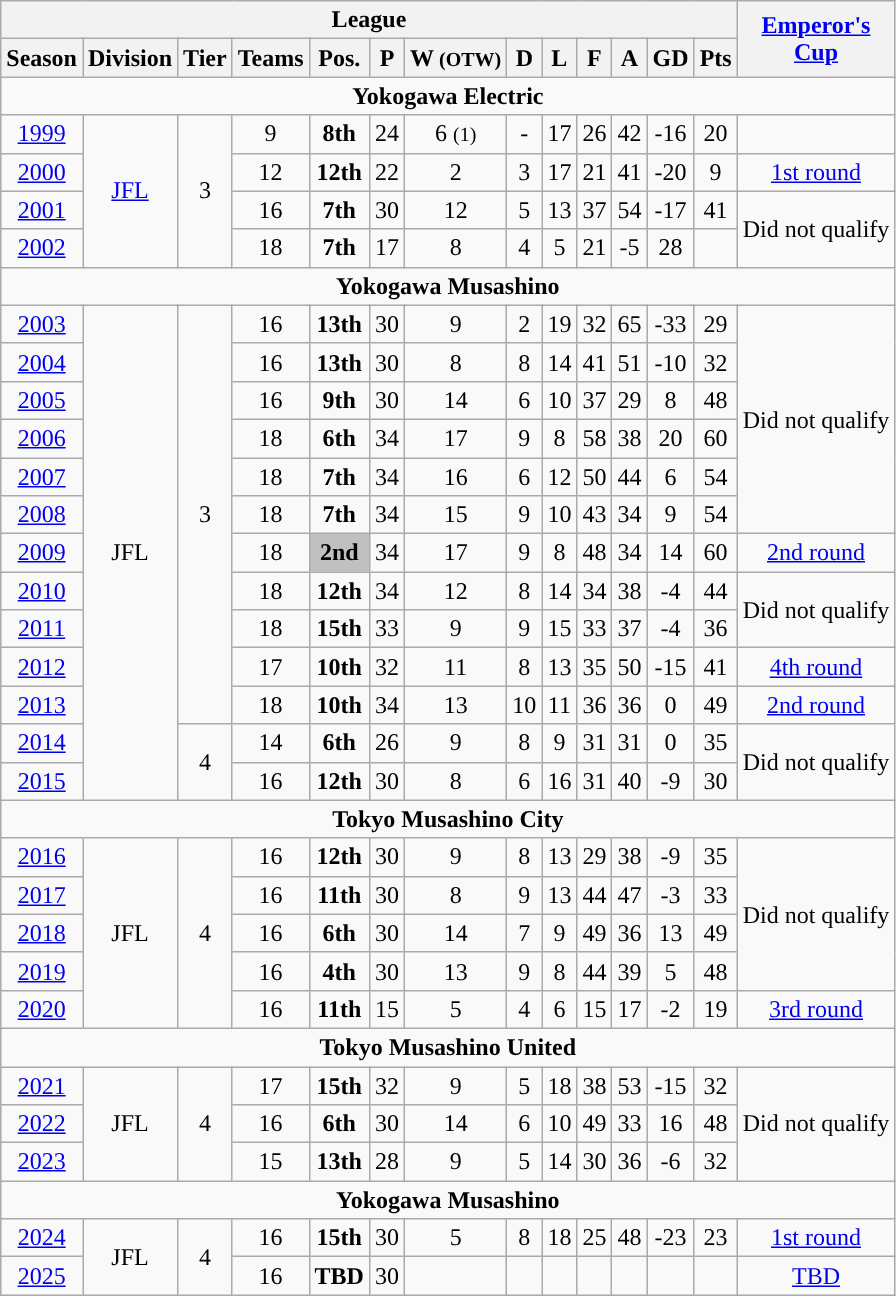<table class="wikitable" style="text-align: center">
<tr>
<th colspan="13">League</th>
<th rowspan="2"><a href='#'>Emperor's<br>Cup</a></th>
</tr>
<tr>
<th>Season</th>
<th>Division</th>
<th>Tier</th>
<th>Teams</th>
<th>Pos.</th>
<th>P</th>
<th>W<small> (OTW)</small></th>
<th>D</th>
<th>L</th>
<th>F</th>
<th>A</th>
<th>GD</th>
<th>Pts</th>
</tr>
<tr>
<td colspan="14"><strong>Yokogawa Electric</strong></td>
</tr>
<tr>
<td><a href='#'>1999</a></td>
<td rowspan="4"><a href='#'>JFL</a></td>
<td rowspan="4">3</td>
<td>9</td>
<td><strong>8th</strong></td>
<td>24</td>
<td>6 <small>(1)</small></td>
<td>-</td>
<td>17</td>
<td>26</td>
<td>42</td>
<td>-16</td>
<td>20</td>
<td></td>
</tr>
<tr>
<td><a href='#'>2000</a></td>
<td>12</td>
<td><strong>12th</strong></td>
<td>22</td>
<td>2</td>
<td>3</td>
<td>17</td>
<td>21</td>
<td>41</td>
<td>-20</td>
<td>9</td>
<td><a href='#'>1st round</a></td>
</tr>
<tr>
<td><a href='#'>2001</a></td>
<td>16</td>
<td><strong>7th</strong></td>
<td>30</td>
<td>12</td>
<td>5</td>
<td>13</td>
<td>37</td>
<td>54</td>
<td>-17</td>
<td>41</td>
<td rowspan="2">Did not qualify</td>
</tr>
<tr>
<td><a href='#'>2002</a></td>
<td>18</td>
<td><strong>7th</strong></td>
<td>17</td>
<td>8</td>
<td>4</td>
<td>5</td>
<td>21</td>
<td 26>-5</td>
<td>28</td>
</tr>
<tr>
<td colspan="14"><strong>Yokogawa Musashino</strong></td>
</tr>
<tr>
<td><a href='#'>2003</a></td>
<td rowspan="13">JFL</td>
<td rowspan="11">3</td>
<td>16</td>
<td><strong>13th</strong></td>
<td>30</td>
<td>9</td>
<td>2</td>
<td>19</td>
<td>32</td>
<td>65</td>
<td>-33</td>
<td>29</td>
<td rowspan="6">Did not qualify</td>
</tr>
<tr>
<td><a href='#'>2004</a></td>
<td>16</td>
<td><strong>13th</strong></td>
<td>30</td>
<td>8</td>
<td>8</td>
<td>14</td>
<td>41</td>
<td>51</td>
<td>-10</td>
<td>32</td>
</tr>
<tr>
<td><a href='#'>2005</a></td>
<td>16</td>
<td><strong>9th</strong></td>
<td>30</td>
<td>14</td>
<td>6</td>
<td>10</td>
<td>37</td>
<td>29</td>
<td>8</td>
<td>48</td>
</tr>
<tr>
<td><a href='#'>2006</a></td>
<td>18</td>
<td><strong>6th</strong></td>
<td>34</td>
<td>17</td>
<td>9</td>
<td>8</td>
<td>58</td>
<td>38</td>
<td>20</td>
<td>60</td>
</tr>
<tr>
<td><a href='#'>2007</a></td>
<td>18</td>
<td><strong>7th</strong></td>
<td>34</td>
<td>16</td>
<td>6</td>
<td>12</td>
<td>50</td>
<td>44</td>
<td>6</td>
<td>54</td>
</tr>
<tr>
<td><a href='#'>2008</a></td>
<td>18</td>
<td><strong>7th</strong></td>
<td>34</td>
<td>15</td>
<td>9</td>
<td>10</td>
<td>43</td>
<td>34</td>
<td>9</td>
<td>54</td>
</tr>
<tr>
<td><a href='#'>2009</a></td>
<td>18</td>
<td bgcolor=silver><strong>2nd</strong></td>
<td>34</td>
<td>17</td>
<td>9</td>
<td>8</td>
<td>48</td>
<td>34</td>
<td>14</td>
<td>60</td>
<td><a href='#'>2nd round</a></td>
</tr>
<tr>
<td><a href='#'>2010</a></td>
<td>18</td>
<td><strong>12th</strong></td>
<td>34</td>
<td>12</td>
<td>8</td>
<td>14</td>
<td>34</td>
<td>38</td>
<td>-4</td>
<td>44</td>
<td rowspan="2">Did not qualify</td>
</tr>
<tr>
<td><a href='#'>2011</a></td>
<td>18</td>
<td><strong>15th</strong></td>
<td>33</td>
<td>9</td>
<td>9</td>
<td>15</td>
<td>33</td>
<td>37</td>
<td>-4</td>
<td>36</td>
</tr>
<tr>
<td><a href='#'>2012</a></td>
<td>17</td>
<td><strong>10th</strong></td>
<td>32</td>
<td>11</td>
<td>8</td>
<td>13</td>
<td>35</td>
<td>50</td>
<td>-15</td>
<td>41</td>
<td><a href='#'>4th round</a></td>
</tr>
<tr>
<td><a href='#'>2013</a></td>
<td>18</td>
<td><strong>10th</strong></td>
<td>34</td>
<td>13</td>
<td>10</td>
<td>11</td>
<td>36</td>
<td>36</td>
<td>0</td>
<td>49</td>
<td><a href='#'>2nd round</a></td>
</tr>
<tr>
<td><a href='#'>2014</a></td>
<td rowspan="2">4</td>
<td>14</td>
<td><strong>6th</strong></td>
<td>26</td>
<td>9</td>
<td>8</td>
<td>9</td>
<td>31</td>
<td>31</td>
<td>0</td>
<td>35</td>
<td rowspan="2">Did not qualify</td>
</tr>
<tr>
<td><a href='#'>2015</a></td>
<td>16</td>
<td><strong>12th</strong></td>
<td>30</td>
<td>8</td>
<td>6</td>
<td>16</td>
<td>31</td>
<td>40</td>
<td>-9</td>
<td>30</td>
</tr>
<tr>
<td colspan="14"><strong>Tokyo Musashino City</strong></td>
</tr>
<tr>
<td><a href='#'>2016</a></td>
<td rowspan="5">JFL</td>
<td rowspan="5">4</td>
<td>16</td>
<td><strong>12th</strong></td>
<td>30</td>
<td>9</td>
<td>8</td>
<td>13</td>
<td>29</td>
<td>38</td>
<td>-9</td>
<td>35</td>
<td rowspan="4">Did not qualify</td>
</tr>
<tr>
<td><a href='#'>2017</a></td>
<td>16</td>
<td><strong>11th</strong></td>
<td>30</td>
<td>8</td>
<td>9</td>
<td>13</td>
<td>44</td>
<td>47</td>
<td>-3</td>
<td>33</td>
</tr>
<tr>
<td><a href='#'>2018</a></td>
<td>16</td>
<td><strong>6th</strong></td>
<td>30</td>
<td>14</td>
<td>7</td>
<td>9</td>
<td>49</td>
<td>36</td>
<td>13</td>
<td>49</td>
</tr>
<tr>
<td><a href='#'>2019</a></td>
<td>16</td>
<td><strong>4th</strong></td>
<td>30</td>
<td>13</td>
<td>9</td>
<td>8</td>
<td>44</td>
<td>39</td>
<td>5</td>
<td>48</td>
</tr>
<tr>
<td><a href='#'>2020</a></td>
<td>16</td>
<td><strong>11th</strong></td>
<td>15</td>
<td>5</td>
<td>4</td>
<td>6</td>
<td>15</td>
<td>17</td>
<td>-2</td>
<td>19</td>
<td><a href='#'>3rd round</a></td>
</tr>
<tr>
<td colspan="14"><strong>Tokyo Musashino United</strong></td>
</tr>
<tr>
<td><a href='#'>2021</a></td>
<td rowspan="3">JFL</td>
<td rowspan="3">4</td>
<td>17</td>
<td><strong>15th</strong></td>
<td>32</td>
<td>9</td>
<td>5</td>
<td>18</td>
<td>38</td>
<td>53</td>
<td>-15</td>
<td>32</td>
<td rowspan="3">Did not qualify</td>
</tr>
<tr>
<td><a href='#'>2022</a></td>
<td>16</td>
<td><strong>6th</strong></td>
<td>30</td>
<td>14</td>
<td>6</td>
<td>10</td>
<td>49</td>
<td>33</td>
<td>16</td>
<td>48</td>
</tr>
<tr>
<td><a href='#'>2023</a></td>
<td>15</td>
<td><strong>13th</strong></td>
<td>28</td>
<td>9</td>
<td>5</td>
<td>14</td>
<td>30</td>
<td>36</td>
<td>-6</td>
<td>32</td>
</tr>
<tr>
<td colspan="14"><strong>Yokogawa Musashino</strong></td>
</tr>
<tr>
<td><a href='#'>2024</a></td>
<td rowspan="2">JFL</td>
<td rowspan="2">4</td>
<td>16</td>
<td><strong>15th</strong></td>
<td>30</td>
<td>5</td>
<td>8</td>
<td>18</td>
<td>25</td>
<td>48</td>
<td>-23</td>
<td>23</td>
<td><a href='#'>1st round</a></td>
</tr>
<tr>
<td><a href='#'>2025</a></td>
<td>16</td>
<td><strong>TBD</strong></td>
<td>30</td>
<td></td>
<td></td>
<td></td>
<td></td>
<td></td>
<td></td>
<td></td>
<td><a href='#'>TBD</a></td>
</tr>
</table>
